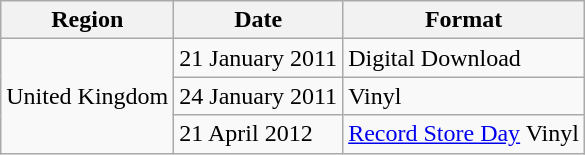<table class=wikitable>
<tr>
<th>Region</th>
<th>Date</th>
<th>Format</th>
</tr>
<tr>
<td align="center" rowspan="3">United Kingdom</td>
<td>21 January 2011</td>
<td>Digital Download</td>
</tr>
<tr>
<td>24 January 2011</td>
<td>Vinyl</td>
</tr>
<tr>
<td>21 April 2012</td>
<td><a href='#'>Record Store Day</a> Vinyl</td>
</tr>
</table>
